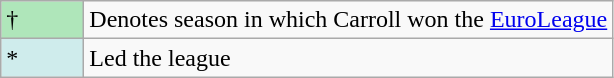<table class="wikitable">
<tr>
<td style="background:#AFE6BA; width:3em;">†</td>
<td>Denotes season in which Carroll won the <a href='#'>EuroLeague</a></td>
</tr>
<tr>
<td style="background:#CFECEC; width:1em">*</td>
<td>Led the league</td>
</tr>
</table>
